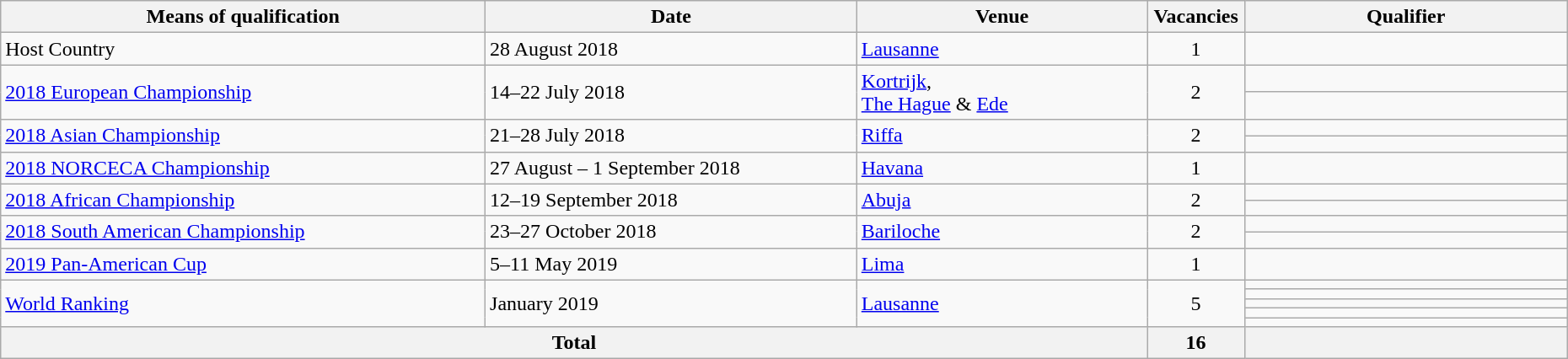<table class="wikitable">
<tr>
<th width=30%>Means of qualification</th>
<th width=23%>Date</th>
<th width=18%>Venue</th>
<th width=6%>Vacancies</th>
<th width=20%>Qualifier</th>
</tr>
<tr>
<td>Host Country</td>
<td>28 August 2018</td>
<td> <a href='#'>Lausanne</a></td>
<td align="center">1</td>
<td></td>
</tr>
<tr>
<td rowspan="2"><a href='#'>2018 European Championship</a></td>
<td rowspan="2">14–22 July 2018</td>
<td rowspan="2"> <a href='#'>Kortrijk</a>,<br> <a href='#'>The Hague</a> & <a href='#'>Ede</a></td>
<td rowspan="2" align="center">2</td>
<td></td>
</tr>
<tr>
<td></td>
</tr>
<tr>
<td rowspan="2"><a href='#'>2018 Asian Championship</a></td>
<td rowspan="2">21–28 July 2018</td>
<td rowspan="2"> <a href='#'>Riffa</a></td>
<td rowspan="2" align="center">2</td>
<td></td>
</tr>
<tr>
<td></td>
</tr>
<tr>
<td><a href='#'>2018 NORCECA Championship</a></td>
<td>27 August – 1 September 2018</td>
<td> <a href='#'>Havana</a></td>
<td align="center">1</td>
<td></td>
</tr>
<tr>
<td rowspan="2"><a href='#'>2018 African Championship</a></td>
<td rowspan="2">12–19 September 2018</td>
<td rowspan="2"> <a href='#'>Abuja</a></td>
<td rowspan="2" align="center">2</td>
<td></td>
</tr>
<tr>
<td></td>
</tr>
<tr>
<td rowspan="2"><a href='#'>2018 South American Championship</a></td>
<td rowspan="2">23–27 October 2018</td>
<td rowspan="2"> <a href='#'>Bariloche</a></td>
<td rowspan="2" align="center">2</td>
<td></td>
</tr>
<tr>
<td></td>
</tr>
<tr>
<td><a href='#'>2019 Pan-American Cup</a></td>
<td>5–11 May 2019</td>
<td> <a href='#'>Lima</a></td>
<td align="center">1</td>
<td></td>
</tr>
<tr>
<td rowspan="5"><a href='#'>World Ranking</a></td>
<td rowspan="5">January 2019</td>
<td rowspan="5"> <a href='#'>Lausanne</a></td>
<td align="center" rowspan="5">5</td>
<td></td>
</tr>
<tr>
<td></td>
</tr>
<tr>
<td></td>
</tr>
<tr>
<td></td>
</tr>
<tr>
<td></td>
</tr>
<tr>
<th colspan="3">Total</th>
<th>16</th>
<th></th>
</tr>
</table>
